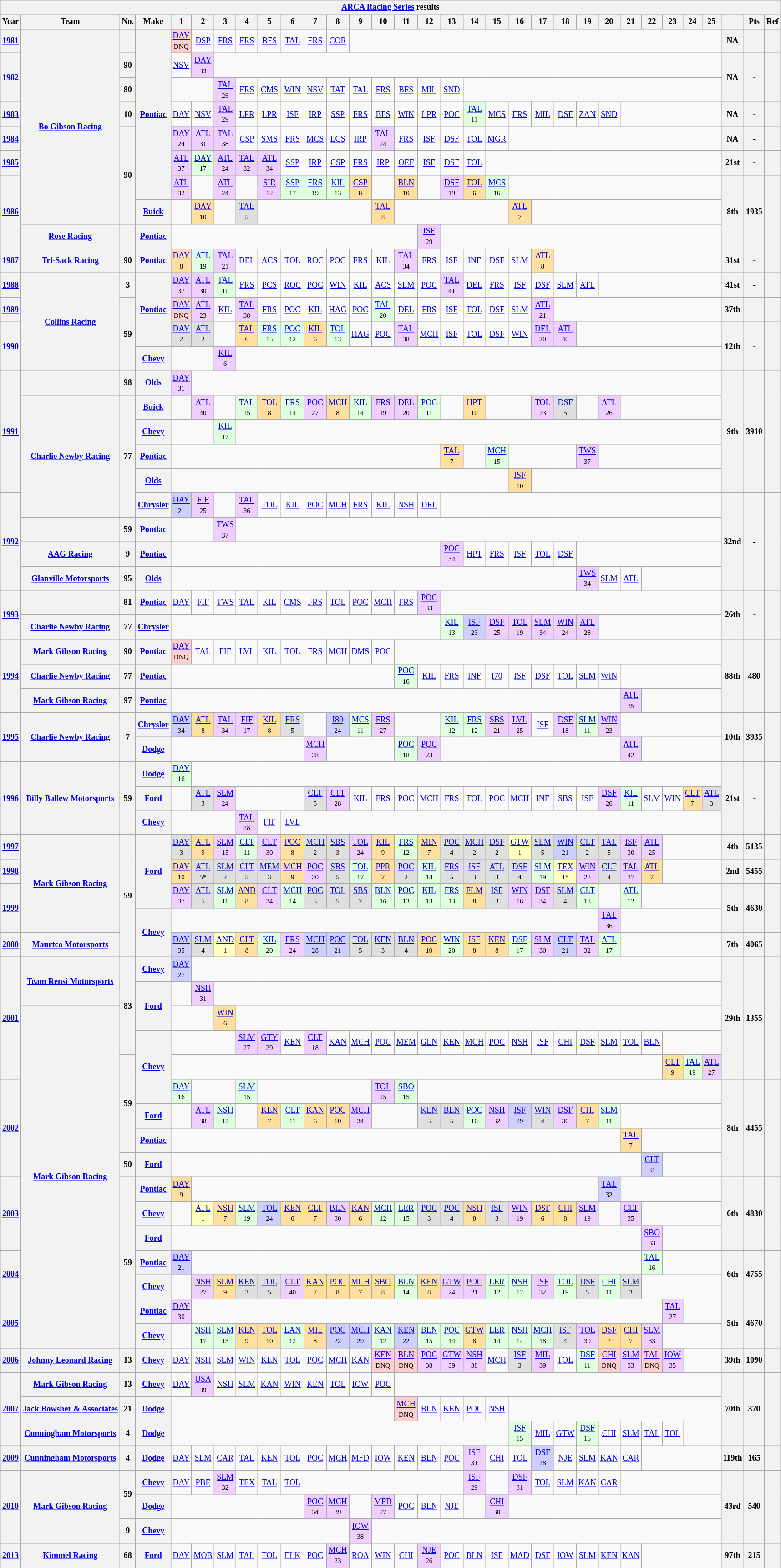<table class="wikitable" style="text-align:center; font-size:75%">
<tr>
<th colspan=45><a href='#'>ARCA Racing Series</a> results</th>
</tr>
<tr>
<th>Year</th>
<th>Team</th>
<th>No.</th>
<th>Make</th>
<th>1</th>
<th>2</th>
<th>3</th>
<th>4</th>
<th>5</th>
<th>6</th>
<th>7</th>
<th>8</th>
<th>9</th>
<th>10</th>
<th>11</th>
<th>12</th>
<th>13</th>
<th>14</th>
<th>15</th>
<th>16</th>
<th>17</th>
<th>18</th>
<th>19</th>
<th>20</th>
<th>21</th>
<th>22</th>
<th>23</th>
<th>24</th>
<th>25</th>
<th></th>
<th>Pts</th>
<th>Ref</th>
</tr>
<tr>
<th><a href='#'>1981</a></th>
<th rowspan=8><a href='#'>Bo Gibson Racing</a></th>
<th></th>
<th rowspan=7><a href='#'>Pontiac</a></th>
<td style="background:#FFCFCF;"><a href='#'>DAY</a><br><small>DNQ</small></td>
<td><a href='#'>DSP</a></td>
<td><a href='#'>FRS</a></td>
<td><a href='#'>FRS</a></td>
<td><a href='#'>BFS</a></td>
<td><a href='#'>TAL</a></td>
<td><a href='#'>FRS</a></td>
<td><a href='#'>COR</a></td>
<td colspan=17></td>
<th>NA</th>
<th>-</th>
<th></th>
</tr>
<tr>
<th rowspan=2><a href='#'>1982</a></th>
<th>90</th>
<td><a href='#'>NSV</a></td>
<td style="background:#EFCFFF;"><a href='#'>DAY</a><br><small>33</small></td>
<td colspan=23></td>
<th rowspan=2>NA</th>
<th rowspan=2>-</th>
<th rowspan=2></th>
</tr>
<tr>
<th>80</th>
<td colspan=2></td>
<td style="background:#EFCFFF;"><a href='#'>TAL</a><br><small>26</small></td>
<td><a href='#'>FRS</a></td>
<td><a href='#'>CMS</a></td>
<td><a href='#'>WIN</a></td>
<td><a href='#'>NSV</a></td>
<td><a href='#'>TAT</a></td>
<td><a href='#'>TAL</a></td>
<td><a href='#'>FRS</a></td>
<td><a href='#'>BFS</a></td>
<td><a href='#'>MIL</a></td>
<td><a href='#'>SND</a></td>
<td colspan=12></td>
</tr>
<tr>
<th><a href='#'>1983</a></th>
<th>10</th>
<td><a href='#'>DAY</a></td>
<td><a href='#'>NSV</a></td>
<td style="background:#EFCFFF;"><a href='#'>TAL</a><br><small>29</small></td>
<td><a href='#'>LPR</a></td>
<td><a href='#'>LPR</a></td>
<td><a href='#'>ISF</a></td>
<td><a href='#'>IRP</a></td>
<td><a href='#'>SSP</a></td>
<td><a href='#'>FRS</a></td>
<td><a href='#'>BFS</a></td>
<td><a href='#'>WIN</a></td>
<td><a href='#'>LPR</a></td>
<td><a href='#'>POC</a></td>
<td style="background:#DFFFDF;"><a href='#'>TAL</a><br><small>11</small></td>
<td><a href='#'>MCS</a></td>
<td><a href='#'>FRS</a></td>
<td><a href='#'>MIL</a></td>
<td><a href='#'>DSF</a></td>
<td><a href='#'>ZAN</a></td>
<td><a href='#'>SND</a></td>
<td colspan=5></td>
<th>NA</th>
<th>-</th>
<th></th>
</tr>
<tr>
<th><a href='#'>1984</a></th>
<th rowspan=4>90</th>
<td style="background:#EFCFFF;"><a href='#'>DAY</a><br><small>24</small></td>
<td style="background:#EFCFFF;"><a href='#'>ATL</a><br><small>31</small></td>
<td style="background:#EFCFFF;"><a href='#'>TAL</a><br><small>38</small></td>
<td><a href='#'>CSP</a></td>
<td><a href='#'>SMS</a></td>
<td><a href='#'>FRS</a></td>
<td><a href='#'>MCS</a></td>
<td><a href='#'>LCS</a></td>
<td><a href='#'>IRP</a></td>
<td style="background:#EFCFFF;"><a href='#'>TAL</a><br><small>24</small></td>
<td><a href='#'>FRS</a></td>
<td><a href='#'>ISF</a></td>
<td><a href='#'>DSF</a></td>
<td><a href='#'>TOL</a></td>
<td><a href='#'>MGR</a></td>
<td colspan=10></td>
<th>NA</th>
<th>-</th>
<th></th>
</tr>
<tr>
<th><a href='#'>1985</a></th>
<td style="background:#EFCFFF;"><a href='#'>ATL</a><br><small>37</small></td>
<td style="background:#DFFFDF;"><a href='#'>DAY</a><br><small>17</small></td>
<td style="background:#EFCFFF;"><a href='#'>ATL</a><br><small>24</small></td>
<td style="background:#EFCFFF;"><a href='#'>TAL</a><br><small>32</small></td>
<td style="background:#EFCFFF;"><a href='#'>ATL</a><br><small>34</small></td>
<td><a href='#'>SSP</a></td>
<td><a href='#'>IRP</a></td>
<td><a href='#'>CSP</a></td>
<td><a href='#'>FRS</a></td>
<td><a href='#'>IRP</a></td>
<td><a href='#'>OEF</a></td>
<td><a href='#'>ISF</a></td>
<td><a href='#'>DSF</a></td>
<td><a href='#'>TOL</a></td>
<td colspan=11></td>
<th>21st</th>
<th>-</th>
<th></th>
</tr>
<tr>
<th rowspan=3><a href='#'>1986</a></th>
<td style="background:#EFCFFF;"><a href='#'>ATL</a><br><small>32</small></td>
<td></td>
<td style="background:#EFCFFF;"><a href='#'>ATL</a><br><small>24</small></td>
<td></td>
<td style="background:#EFCFFF;"><a href='#'>SIR</a><br><small>12</small></td>
<td style="background:#DFFFDF;"><a href='#'>SSP</a><br><small>17</small></td>
<td style="background:#DFFFDF;"><a href='#'>FRS</a><br><small>19</small></td>
<td style="background:#DFFFDF;"><a href='#'>KIL</a><br><small>13</small></td>
<td style="background:#FFDF9F;"><a href='#'>CSP</a><br><small>8</small></td>
<td></td>
<td style="background:#FFDF9F;"><a href='#'>BLN</a><br><small>10</small></td>
<td></td>
<td style="background:#EFCFFF;"><a href='#'>DSF</a><br><small>19</small></td>
<td style="background:#FFDF9F;"><a href='#'>TOL</a><br><small>6</small></td>
<td style="background:#DFFFDF;"><a href='#'>MCS</a><br><small>16</small></td>
<td colspan=10></td>
<th rowspan=3>8th</th>
<th rowspan=3>1935</th>
<th rowspan=3></th>
</tr>
<tr>
<th><a href='#'>Buick</a></th>
<td></td>
<td style="background:#FFDF9F;"><a href='#'>DAY</a><br><small>10</small></td>
<td></td>
<td style="background:#DFDFDF;"><a href='#'>TAL</a><br><small>5</small></td>
<td colspan=5></td>
<td style="background:#FFDF9F;"><a href='#'>TAL</a><br><small>8</small></td>
<td colspan=5></td>
<td style="background:#FFDF9F;"><a href='#'>ATL</a><br><small>7</small></td>
<td colspan=9></td>
</tr>
<tr>
<th><a href='#'>Rose Racing</a></th>
<th></th>
<th><a href='#'>Pontiac</a></th>
<td colspan=11></td>
<td style="background:#EFCFFF;"><a href='#'>ISF</a><br><small>29</small></td>
<td colspan=13></td>
</tr>
<tr>
<th><a href='#'>1987</a></th>
<th><a href='#'>Tri-Sack Racing</a></th>
<th>90</th>
<th><a href='#'>Pontiac</a></th>
<td style="background:#FFDF9F;"><a href='#'>DAY</a><br><small>8</small></td>
<td style="background:#DFFFDF;"><a href='#'>ATL</a><br><small>19</small></td>
<td style="background:#EFCFFF;"><a href='#'>TAL</a><br><small>21</small></td>
<td><a href='#'>DEL</a></td>
<td><a href='#'>ACS</a></td>
<td><a href='#'>TOL</a></td>
<td><a href='#'>ROC</a></td>
<td><a href='#'>POC</a></td>
<td><a href='#'>FRS</a></td>
<td><a href='#'>KIL</a></td>
<td style="background:#EFCFFF;"><a href='#'>TAL</a><br><small>34</small></td>
<td><a href='#'>FRS</a></td>
<td><a href='#'>ISF</a></td>
<td><a href='#'>INF</a></td>
<td><a href='#'>DSF</a></td>
<td><a href='#'>SLM</a></td>
<td style="background:#FFDF9F;"><a href='#'>ATL</a><br><small>8</small></td>
<td colspan=8></td>
<th>31st</th>
<th>-</th>
<th></th>
</tr>
<tr>
<th><a href='#'>1988</a></th>
<th rowspan=4><a href='#'>Collins Racing</a></th>
<th>3</th>
<th rowspan=3><a href='#'>Pontiac</a></th>
<td style="background:#EFCFFF;"><a href='#'>DAY</a><br><small>37</small></td>
<td style="background:#EFCFFF;"><a href='#'>ATL</a><br><small>30</small></td>
<td style="background:#DFFFDF;"><a href='#'>TAL</a><br><small>11</small></td>
<td><a href='#'>FRS</a></td>
<td><a href='#'>PCS</a></td>
<td><a href='#'>ROC</a></td>
<td><a href='#'>POC</a></td>
<td><a href='#'>WIN</a></td>
<td><a href='#'>KIL</a></td>
<td><a href='#'>ACS</a></td>
<td><a href='#'>SLM</a></td>
<td><a href='#'>POC</a></td>
<td style="background:#EFCFFF;"><a href='#'>TAL</a><br><small>41</small></td>
<td><a href='#'>DEL</a></td>
<td><a href='#'>FRS</a></td>
<td><a href='#'>ISF</a></td>
<td><a href='#'>DSF</a></td>
<td><a href='#'>SLM</a></td>
<td><a href='#'>ATL</a></td>
<td colspan=6></td>
<th>41st</th>
<th>-</th>
<th></th>
</tr>
<tr>
<th><a href='#'>1989</a></th>
<th rowspan=3>59</th>
<td style="background:#FFCFCF;"><a href='#'>DAY</a><br><small>DNQ</small></td>
<td style="background:#EFCFFF;"><a href='#'>ATL</a><br><small>23</small></td>
<td><a href='#'>KIL</a></td>
<td style="background:#EFCFFF;"><a href='#'>TAL</a><br><small>38</small></td>
<td><a href='#'>FRS</a></td>
<td><a href='#'>POC</a></td>
<td><a href='#'>KIL</a></td>
<td><a href='#'>HAG</a></td>
<td><a href='#'>POC</a></td>
<td style="background:#DFFFDF;"><a href='#'>TAL</a><br><small>20</small></td>
<td><a href='#'>DEL</a></td>
<td><a href='#'>FRS</a></td>
<td><a href='#'>ISF</a></td>
<td><a href='#'>TOL</a></td>
<td><a href='#'>DSF</a></td>
<td><a href='#'>SLM</a></td>
<td style="background:#EFCFFF;"><a href='#'>ATL</a><br><small>21</small></td>
<td colspan=8></td>
<th>37th</th>
<th>-</th>
<th></th>
</tr>
<tr>
<th rowspan=2><a href='#'>1990</a></th>
<td style="background:#DFDFDF;"><a href='#'>DAY</a><br><small>2</small></td>
<td style="background:#DFDFDF;"><a href='#'>ATL</a><br><small>2</small></td>
<td></td>
<td style="background:#FFDF9F;"><a href='#'>TAL</a><br><small>6</small></td>
<td style="background:#DFFFDF;"><a href='#'>FRS</a><br><small>15</small></td>
<td style="background:#DFFFDF;"><a href='#'>POC</a><br><small>12</small></td>
<td style="background:#FFDF9F;"><a href='#'>KIL</a><br><small>6</small></td>
<td style="background:#DFFFDF;"><a href='#'>TOL</a><br><small>13</small></td>
<td><a href='#'>HAG</a></td>
<td><a href='#'>POC</a></td>
<td style="background:#EFCFFF;"><a href='#'>TAL</a><br><small>38</small></td>
<td><a href='#'>MCH</a></td>
<td><a href='#'>ISF</a></td>
<td><a href='#'>TOL</a></td>
<td><a href='#'>DSF</a></td>
<td><a href='#'>WIN</a></td>
<td style="background:#EFCFFF;"><a href='#'>DEL</a><br><small>20</small></td>
<td style="background:#EFCFFF;"><a href='#'>ATL</a><br><small>40</small></td>
<td colspan=7></td>
<th rowspan=2>12th</th>
<th rowspan=2>-</th>
<th rowspan=2></th>
</tr>
<tr>
<th><a href='#'>Chevy</a></th>
<td colspan=2></td>
<td style="background:#EFCFFF;"><a href='#'>KIL</a><br><small>6</small></td>
<td colspan=22></td>
</tr>
<tr>
<th rowspan=5><a href='#'>1991</a></th>
<th></th>
<th>98</th>
<th><a href='#'>Olds</a></th>
<td style="background:#EFCFFF;"><a href='#'>DAY</a><br><small>31</small></td>
<td colspan=24></td>
<th rowspan=5>9th</th>
<th rowspan=5>3910</th>
<th rowspan=5></th>
</tr>
<tr>
<th rowspan=5><a href='#'>Charlie Newby Racing</a></th>
<th rowspan=5>77</th>
<th><a href='#'>Buick</a></th>
<td></td>
<td style="background:#EFCFFF;"><a href='#'>ATL</a><br><small>40</small></td>
<td></td>
<td style="background:#DFFFDF;"><a href='#'>TAL</a><br><small>15</small></td>
<td style="background:#FFDF9F;"><a href='#'>TOL</a><br><small>8</small></td>
<td style="background:#DFFFDF;"><a href='#'>FRS</a><br><small>14</small></td>
<td style="background:#EFCFFF;"><a href='#'>POC</a><br><small>27</small></td>
<td style="background:#FFDF9F;"><a href='#'>MCH</a><br><small>8</small></td>
<td style="background:#DFFFDF;"><a href='#'>KIL</a><br><small>14</small></td>
<td style="background:#EFCFFF;"><a href='#'>FRS</a><br><small>19</small></td>
<td style="background:#EFCFFF;"><a href='#'>DEL</a><br><small>20</small></td>
<td style="background:#DFFFDF;"><a href='#'>POC</a><br><small>11</small></td>
<td></td>
<td style="background:#FFDF9F;"><a href='#'>HPT</a><br><small>10</small></td>
<td colspan=2></td>
<td style="background:#EFCFFF;"><a href='#'>TOL</a><br><small>23</small></td>
<td style="background:#DFDFDF;"><a href='#'>DSF</a><br><small>5</small></td>
<td></td>
<td style="background:#EFCFFF;"><a href='#'>ATL</a><br><small>26</small></td>
<td colspan=5></td>
</tr>
<tr>
<th><a href='#'>Chevy</a></th>
<td colspan=2></td>
<td style="background:#DFFFDF;"><a href='#'>KIL</a><br><small>17</small></td>
<td colspan=22></td>
</tr>
<tr>
<th><a href='#'>Pontiac</a></th>
<td colspan=12></td>
<td style="background:#FFDF9F;"><a href='#'>TAL</a><br><small>7</small></td>
<td></td>
<td style="background:#DFFFDF;"><a href='#'>MCH</a><br><small>15</small></td>
<td colspan=3></td>
<td style="background:#EFCFFF;"><a href='#'>TWS</a><br><small>37</small></td>
<td colspan=6></td>
</tr>
<tr>
<th><a href='#'>Olds</a></th>
<td colspan=15></td>
<td style="background:#FFDF9F;"><a href='#'>ISF</a><br><small>10</small></td>
<td colspan=9></td>
</tr>
<tr>
<th rowspan=4><a href='#'>1992</a></th>
<th><a href='#'>Chrysler</a></th>
<td style="background:#CFCFFF;"><a href='#'>DAY</a><br><small>21</small></td>
<td style="background:#EFCFFF;"><a href='#'>FIF</a><br><small>25</small></td>
<td></td>
<td style="background:#EFCFFF;"><a href='#'>TAL</a><br><small>36</small></td>
<td><a href='#'>TOL</a></td>
<td><a href='#'>KIL</a></td>
<td><a href='#'>POC</a></td>
<td><a href='#'>MCH</a></td>
<td><a href='#'>FRS</a></td>
<td><a href='#'>KIL</a></td>
<td><a href='#'>NSH</a></td>
<td><a href='#'>DEL</a></td>
<td colspan=13></td>
<th rowspan=4>32nd</th>
<th rowspan=4>-</th>
<th rowspan=4></th>
</tr>
<tr>
<th></th>
<th>59</th>
<th><a href='#'>Pontiac</a></th>
<td colspan=2></td>
<td style="background:#EFCFFF;"><a href='#'>TWS</a><br><small>37</small></td>
<td colspan=22></td>
</tr>
<tr>
<th><a href='#'>AAG Racing</a></th>
<th>9</th>
<th><a href='#'>Pontiac</a></th>
<td colspan=12></td>
<td style="background:#EFCFFF;"><a href='#'>POC</a><br><small>34</small></td>
<td><a href='#'>HPT</a></td>
<td><a href='#'>FRS</a></td>
<td><a href='#'>ISF</a></td>
<td><a href='#'>TOL</a></td>
<td><a href='#'>DSF</a></td>
<td colspan=7></td>
</tr>
<tr>
<th><a href='#'>Glanville Motorsports</a></th>
<th>95</th>
<th><a href='#'>Olds</a></th>
<td colspan=18></td>
<td style="background:#EFCFFF;"><a href='#'>TWS</a><br><small>34</small></td>
<td><a href='#'>SLM</a></td>
<td><a href='#'>ATL</a></td>
<td colspan=4></td>
</tr>
<tr>
<th rowspan=2><a href='#'>1993</a></th>
<th></th>
<th>81</th>
<th><a href='#'>Pontiac</a></th>
<td><a href='#'>DAY</a></td>
<td><a href='#'>FIF</a></td>
<td><a href='#'>TWS</a></td>
<td><a href='#'>TAL</a></td>
<td><a href='#'>KIL</a></td>
<td><a href='#'>CMS</a></td>
<td><a href='#'>FRS</a></td>
<td><a href='#'>TOL</a></td>
<td><a href='#'>POC</a></td>
<td><a href='#'>MCH</a></td>
<td><a href='#'>FRS</a></td>
<td style="background:#EFCFFF;"><a href='#'>POC</a><br><small>33</small></td>
<td colspan=13></td>
<th rowspan=2>26th</th>
<th rowspan=2>-</th>
<th rowspan=2></th>
</tr>
<tr>
<th><a href='#'>Charlie Newby Racing</a></th>
<th>77</th>
<th><a href='#'>Chrysler</a></th>
<td colspan=12></td>
<td style="background:#DFFFDF;"><a href='#'>KIL</a><br><small>13</small></td>
<td style="background:#CFCFFF;"><a href='#'>ISF</a><br><small>23</small></td>
<td style="background:#EFCFFF;"><a href='#'>DSF</a><br><small>25</small></td>
<td style="background:#EFCFFF;"><a href='#'>TOL</a><br><small>19</small></td>
<td style="background:#EFCFFF;"><a href='#'>SLM</a><br><small>34</small></td>
<td style="background:#EFCFFF;"><a href='#'>WIN</a><br><small>24</small></td>
<td style="background:#EFCFFF;"><a href='#'>ATL</a><br><small>28</small></td>
<td colspan=6></td>
</tr>
<tr>
<th rowspan=3><a href='#'>1994</a></th>
<th><a href='#'>Mark Gibson Racing</a></th>
<th>90</th>
<th><a href='#'>Pontiac</a></th>
<td style="background:#FFCFCF;"><a href='#'>DAY</a><br><small>DNQ</small></td>
<td><a href='#'>TAL</a></td>
<td><a href='#'>FIF</a></td>
<td><a href='#'>LVL</a></td>
<td><a href='#'>KIL</a></td>
<td><a href='#'>TOL</a></td>
<td><a href='#'>FRS</a></td>
<td><a href='#'>MCH</a></td>
<td><a href='#'>DMS</a></td>
<td><a href='#'>POC</a></td>
<td colspan=15></td>
<th rowspan=3>88th</th>
<th rowspan=3>480</th>
<th rowspan=3></th>
</tr>
<tr>
<th><a href='#'>Charlie Newby Racing</a></th>
<th>77</th>
<th><a href='#'>Pontiac</a></th>
<td colspan=10></td>
<td style="background:#DFFFDF;"><a href='#'>POC</a><br><small>16</small></td>
<td><a href='#'>KIL</a></td>
<td><a href='#'>FRS</a></td>
<td><a href='#'>INF</a></td>
<td><a href='#'>I70</a></td>
<td><a href='#'>ISF</a></td>
<td><a href='#'>DSF</a></td>
<td><a href='#'>TOL</a></td>
<td><a href='#'>SLM</a></td>
<td><a href='#'>WIN</a></td>
<td colspan=5></td>
</tr>
<tr>
<th><a href='#'>Mark Gibson Racing</a></th>
<th>97</th>
<th><a href='#'>Pontiac</a></th>
<td colspan=20></td>
<td style="background:#EFCFFF;"><a href='#'>ATL</a><br><small>35</small></td>
<td colspan=4></td>
</tr>
<tr>
<th rowspan=2><a href='#'>1995</a></th>
<th rowspan=2><a href='#'>Charlie Newby Racing</a></th>
<th rowspan=2>7</th>
<th><a href='#'>Chrysler</a></th>
<td style="background:#CFCFFF;"><a href='#'>DAY</a><br><small>34</small></td>
<td style="background:#FFDF9F;"><a href='#'>ATL</a><br><small>8</small></td>
<td style="background:#EFCFFF;"><a href='#'>TAL</a><br><small>34</small></td>
<td style="background:#EFCFFF;"><a href='#'>FIF</a><br><small>17</small></td>
<td style="background:#FFDF9F;"><a href='#'>KIL</a><br><small>8</small></td>
<td style="background:#DFDFDF;"><a href='#'>FRS</a><br><small>5</small></td>
<td></td>
<td style="background:#CFCFFF;"><a href='#'>I80</a><br><small>24</small></td>
<td style="background:#DFFFDF;"><a href='#'>MCS</a><br><small>11</small></td>
<td style="background:#EFCFFF;"><a href='#'>FRS</a><br><small>27</small></td>
<td colspan=2></td>
<td style="background:#DFFFDF;"><a href='#'>KIL</a><br><small>12</small></td>
<td style="background:#DFFFDF;"><a href='#'>FRS</a><br><small>12</small></td>
<td style="background:#EFCFFF;"><a href='#'>SBS</a><br><small>21</small></td>
<td style="background:#EFCFFF;"><a href='#'>LVL</a><br><small>25</small></td>
<td><a href='#'>ISF</a></td>
<td style="background:#EFCFFF;"><a href='#'>DSF</a><br><small>18</small></td>
<td style="background:#DFFFDF;"><a href='#'>SLM</a><br><small>11</small></td>
<td style="background:#EFCFFF;"><a href='#'>WIN</a><br><small>23</small></td>
<td colspan=5></td>
<th rowspan=2>10th</th>
<th rowspan=2>3935</th>
<th rowspan=2></th>
</tr>
<tr>
<th><a href='#'>Dodge</a></th>
<td colspan=6></td>
<td style="background:#EFCFFF;"><a href='#'>MCH</a><br><small>28</small></td>
<td colspan=3></td>
<td style="background:#DFFFDF;"><a href='#'>POC</a><br><small>18</small></td>
<td style="background:#EFCFFF;"><a href='#'>POC</a><br><small>23</small></td>
<td colspan=8></td>
<td style="background:#EFCFFF;"><a href='#'>ATL</a><br><small>42</small></td>
<td colspan=4></td>
</tr>
<tr>
<th rowspan=3><a href='#'>1996</a></th>
<th rowspan=3><a href='#'>Billy Ballew Motorsports</a></th>
<th rowspan=3>59</th>
<th><a href='#'>Dodge</a></th>
<td style="background:#DFFFDF;"><a href='#'>DAY</a><br><small>16</small></td>
<td colspan=24></td>
<th rowspan=3>21st</th>
<th rowspan=3>-</th>
<th rowspan=3></th>
</tr>
<tr>
<th><a href='#'>Ford</a></th>
<td></td>
<td style="background:#DFDFDF;"><a href='#'>ATL</a><br><small>3</small></td>
<td style="background:#EFCFFF;"><a href='#'>SLM</a><br><small>24</small></td>
<td colspan=3></td>
<td style="background:#DFDFDF;"><a href='#'>CLT</a><br><small>5</small></td>
<td style="background:#EFCFFF;"><a href='#'>CLT</a><br><small>28</small></td>
<td><a href='#'>KIL</a></td>
<td><a href='#'>FRS</a></td>
<td><a href='#'>POC</a></td>
<td><a href='#'>MCH</a></td>
<td><a href='#'>FRS</a></td>
<td><a href='#'>TOL</a></td>
<td><a href='#'>POC</a></td>
<td><a href='#'>MCH</a></td>
<td><a href='#'>INF</a></td>
<td><a href='#'>SBS</a></td>
<td><a href='#'>ISF</a></td>
<td style="background:#EFCFFF;"><a href='#'>DSF</a><br><small>26</small></td>
<td style="background:#DFFFDF;"><a href='#'>KIL</a><br><small>11</small></td>
<td><a href='#'>SLM</a></td>
<td><a href='#'>WIN</a></td>
<td style="background:#FFDF9F;"><a href='#'>CLT</a><br><small>7</small></td>
<td style="background:#DFDFDF;"><a href='#'>ATL</a><br><small>3</small></td>
</tr>
<tr>
<th><a href='#'>Chevy</a></th>
<td colspan=3></td>
<td style="background:#EFCFFF;"><a href='#'>TAL</a><br><small>28</small></td>
<td><a href='#'>FIF</a></td>
<td><a href='#'>LVL</a></td>
<td colspan=19></td>
</tr>
<tr>
<th><a href='#'>1997</a></th>
<th rowspan=4><a href='#'>Mark Gibson Racing</a></th>
<th rowspan=5>59</th>
<th rowspan=3><a href='#'>Ford</a></th>
<td style="background:#DFDFDF;"><a href='#'>DAY</a><br><small>3</small></td>
<td style="background:#FFDF9F;"><a href='#'>ATL</a><br><small>9</small></td>
<td style="background:#EFCFFF;"><a href='#'>SLM</a><br><small>15</small></td>
<td style="background:#DFFFDF;"><a href='#'>CLT</a><br><small>11</small></td>
<td style="background:#EFCFFF;"><a href='#'>CLT</a><br><small>30</small></td>
<td style="background:#FFDF9F;"><a href='#'>POC</a><br><small>8</small></td>
<td style="background:#DFDFDF;"><a href='#'>MCH</a><br><small>2</small></td>
<td style="background:#DFDFDF;"><a href='#'>SBS</a><br><small>3</small></td>
<td style="background:#EFCFFF;"><a href='#'>TOL</a><br><small>24</small></td>
<td style="background:#FFDF9F;"><a href='#'>KIL</a><br><small>9</small></td>
<td style="background:#DFFFDF;"><a href='#'>FRS</a><br><small>12</small></td>
<td style="background:#FFDF9F;"><a href='#'>MIN</a><br><small>7</small></td>
<td style="background:#DFDFDF;"><a href='#'>POC</a><br><small>4</small></td>
<td style="background:#DFDFDF;"><a href='#'>MCH</a><br><small>2</small></td>
<td style="background:#DFDFDF;"><a href='#'>DSF</a><br><small>2</small></td>
<td style="background:#FFFFBF;"><a href='#'>GTW</a><br><small>1</small></td>
<td style="background:#DFDFDF;"><a href='#'>SLM</a><br><small>5</small></td>
<td style="background:#CFCFFF;"><a href='#'>WIN</a><br><small>21</small></td>
<td style="background:#DFDFDF;"><a href='#'>CLT</a><br><small>2</small></td>
<td style="background:#DFDFDF;"><a href='#'>TAL</a><br><small>5</small></td>
<td style="background:#EFCFFF;"><a href='#'>ISF</a><br><small>30</small></td>
<td style="background:#EFCFFF;"><a href='#'>ATL</a><br><small>25</small></td>
<td colspan=3></td>
<th>4th</th>
<th>5135</th>
<th></th>
</tr>
<tr>
<th><a href='#'>1998</a></th>
<td style="background:#FFDF9F;"><a href='#'>DAY</a><br><small>10</small></td>
<td style="background:#DFDFDF;"><a href='#'>ATL</a><br><small>5*</small></td>
<td style="background:#DFDFDF;"><a href='#'>SLM</a><br><small>2</small></td>
<td style="background:#DFDFDF;"><a href='#'>CLT</a><br><small>5</small></td>
<td style="background:#DFDFDF;"><a href='#'>MEM</a><br><small>3</small></td>
<td style="background:#FFDF9F;"><a href='#'>MCH</a><br><small>9</small></td>
<td style="background:#EFCFFF;"><a href='#'>POC</a><br><small>20</small></td>
<td style="background:#DFDFDF;"><a href='#'>SBS</a><br><small>5</small></td>
<td style="background:#DFFFDF;"><a href='#'>TOL</a><br><small>17</small></td>
<td style="background:#FFDF9F;"><a href='#'>PPR</a><br><small>7</small></td>
<td style="background:#DFDFDF;"><a href='#'>POC</a><br><small>2</small></td>
<td style="background:#DFFFDF;"><a href='#'>KIL</a><br><small>18</small></td>
<td style="background:#DFDFDF;"><a href='#'>FRS</a><br><small>5</small></td>
<td style="background:#DFDFDF;"><a href='#'>ISF</a><br><small>3</small></td>
<td style="background:#DFDFDF;"><a href='#'>ATL</a><br><small>3</small></td>
<td style="background:#DFDFDF;"><a href='#'>DSF</a><br><small>4</small></td>
<td style="background:#DFFFDF;"><a href='#'>SLM</a><br><small>19</small></td>
<td style="background:#FFFFBF;"><a href='#'>TEX</a><br><small>1*</small></td>
<td style="background:#EFCFFF;"><a href='#'>WIN</a><br><small>28</small></td>
<td style="background:#DFDFDF;"><a href='#'>CLT</a><br><small>4</small></td>
<td style="background:#EFCFFF;"><a href='#'>TAL</a><br><small>37</small></td>
<td style="background:#FFDF9F;"><a href='#'>ATL</a><br><small>7</small></td>
<td colspan=3></td>
<th>2nd</th>
<th>5455</th>
<th></th>
</tr>
<tr>
<th rowspan=2><a href='#'>1999</a></th>
<td style="background:#EFCFFF;"><a href='#'>DAY</a><br><small>37</small></td>
<td style="background:#DFDFDF;"><a href='#'>ATL</a><br><small>5</small></td>
<td style="background:#DFFFDF;"><a href='#'>SLM</a><br><small>11</small></td>
<td style="background:#FFDF9F;"><a href='#'>AND</a><br><small>8</small></td>
<td style="background:#EFCFFF;"><a href='#'>CLT</a><br><small>34</small></td>
<td style="background:#DFFFDF;"><a href='#'>MCH</a><br><small>14</small></td>
<td style="background:#DFDFDF;"><a href='#'>POC</a><br><small>5</small></td>
<td style="background:#DFDFDF;"><a href='#'>TOL</a><br><small>5</small></td>
<td style="background:#DFDFDF;"><a href='#'>SBS</a><br><small>2</small></td>
<td style="background:#DFFFDF;"><a href='#'>BLN</a><br><small>16</small></td>
<td style="background:#DFFFDF;"><a href='#'>POC</a><br><small>13</small></td>
<td style="background:#DFFFDF;"><a href='#'>KIL</a><br><small>13</small></td>
<td style="background:#DFFFDF;"><a href='#'>FRS</a><br><small>13</small></td>
<td style="background:#FFDF9F;"><a href='#'>FLM</a><br><small>8</small></td>
<td style="background:#DFDFDF;"><a href='#'>ISF</a><br><small>3</small></td>
<td style="background:#EFCFFF;"><a href='#'>WIN</a><br><small>16</small></td>
<td style="background:#EFCFFF;"><a href='#'>DSF</a><br><small>34</small></td>
<td style="background:#DFDFDF;"><a href='#'>SLM</a><br><small>4</small></td>
<td style="background:#DFFFDF;"><a href='#'>CLT</a><br><small>18</small></td>
<td></td>
<td style="background:#DFFFDF;"><a href='#'>ATL</a><br><small>12</small></td>
<td colspan=4></td>
<th rowspan=2>5th</th>
<th rowspan=2>4630</th>
<th rowspan=2></th>
</tr>
<tr>
<th rowspan=2><a href='#'>Chevy</a></th>
<td colspan=19></td>
<td style="background:#EFCFFF;"><a href='#'>TAL</a><br><small>36</small></td>
<td colspan=5></td>
</tr>
<tr>
<th><a href='#'>2000</a></th>
<th><a href='#'>Maurtco Motorsports</a></th>
<td style="background:#CFCFFF;"><a href='#'>DAY</a><br><small>35</small></td>
<td style="background:#DFDFDF;"><a href='#'>SLM</a><br><small>4</small></td>
<td style="background:#FFFFBF;"><a href='#'>AND</a><br><small>1</small></td>
<td style="background:#FFDF9F;"><a href='#'>CLT</a><br><small>8</small></td>
<td style="background:#DFFFDF;"><a href='#'>KIL</a><br><small>20</small></td>
<td style="background:#EFCFFF;"><a href='#'>FRS</a><br><small>24</small></td>
<td style="background:#CFCFFF;"><a href='#'>MCH</a><br><small>28</small></td>
<td style="background:#CFCFFF;"><a href='#'>POC</a><br><small>21</small></td>
<td style="background:#DFDFDF;"><a href='#'>TOL</a><br><small>5</small></td>
<td style="background:#DFDFDF;"><a href='#'>KEN</a><br><small>3</small></td>
<td style="background:#DFDFDF;"><a href='#'>BLN</a><br><small>4</small></td>
<td style="background:#FFDF9F;"><a href='#'>POC</a><br><small>10</small></td>
<td style="background:#DFFFDF;"><a href='#'>WIN</a><br><small>20</small></td>
<td style="background:#FFDF9F;"><a href='#'>ISF</a><br><small>8</small></td>
<td style="background:#FFDF9F;"><a href='#'>KEN</a><br><small>8</small></td>
<td style="background:#DFFFDF;"><a href='#'>DSF</a><br><small>17</small></td>
<td style="background:#EFCFFF;"><a href='#'>SLM</a><br><small>30</small></td>
<td style="background:#CFCFFF;"><a href='#'>CLT</a><br><small>21</small></td>
<td style="background:#EFCFFF;"><a href='#'>TAL</a><br><small>32</small></td>
<td style="background:#DFFFDF;"><a href='#'>ATL</a><br><small>17</small></td>
<td colspan=5></td>
<th>7th</th>
<th>4065</th>
<th></th>
</tr>
<tr>
<th rowspan=5><a href='#'>2001</a></th>
<th rowspan=2><a href='#'>Team Rensi Motorsports</a></th>
<th rowspan=4>83</th>
<th><a href='#'>Chevy</a></th>
<td style="background:#CFCFFF;"><a href='#'>DAY</a><br><small>27</small></td>
<td colspan=24></td>
<th rowspan=5>29th</th>
<th rowspan=5>1355</th>
<th rowspan=5></th>
</tr>
<tr>
<th rowspan=2><a href='#'>Ford</a></th>
<td></td>
<td style="background:#EFCFFF;"><a href='#'>NSH</a><br><small>31</small></td>
<td colspan=23></td>
</tr>
<tr>
<th rowspan=14><a href='#'>Mark Gibson Racing</a></th>
<td colspan=2></td>
<td style="background:#FFDF9F;"><a href='#'>WIN</a><br><small>6</small></td>
<td colspan=22></td>
</tr>
<tr>
<th rowspan=3><a href='#'>Chevy</a></th>
<td colspan=3></td>
<td style="background:#EFCFFF;"><a href='#'>SLM</a><br><small>27</small></td>
<td style="background:#EFCFFF;"><a href='#'>GTY</a><br><small>29</small></td>
<td><a href='#'>KEN</a></td>
<td style="background:#EFCFFF;"><a href='#'>CLT</a><br><small>18</small></td>
<td><a href='#'>KAN</a></td>
<td><a href='#'>MCH</a></td>
<td><a href='#'>POC</a></td>
<td><a href='#'>MEM</a></td>
<td><a href='#'>GLN</a></td>
<td><a href='#'>KEN</a></td>
<td><a href='#'>MCH</a></td>
<td><a href='#'>POC</a></td>
<td><a href='#'>NSH</a></td>
<td><a href='#'>ISF</a></td>
<td><a href='#'>CHI</a></td>
<td><a href='#'>DSF</a></td>
<td><a href='#'>SLM</a></td>
<td><a href='#'>TOL</a></td>
<td><a href='#'>BLN</a></td>
<td colspan=3></td>
</tr>
<tr>
<th rowspan=4>59</th>
<td colspan=22></td>
<td style="background:#FFDF9F;"><a href='#'>CLT</a><br><small>9</small></td>
<td style="background:#DFFFDF;"><a href='#'>TAL</a><br><small>19</small></td>
<td style="background:#EFCFFF;"><a href='#'>ATL</a><br><small>27</small></td>
</tr>
<tr>
<th rowspan=4><a href='#'>2002</a></th>
<td style="background:#DFFFDF;"><a href='#'>DAY</a><br><small>16</small></td>
<td colspan=2></td>
<td style="background:#DFFFDF;"><a href='#'>SLM</a><br><small>15</small></td>
<td colspan=5></td>
<td style="background:#EFCFFF;"><a href='#'>TOL</a><br><small>25</small></td>
<td style="background:#DFFFDF;"><a href='#'>SBO</a><br><small>15</small></td>
<td colspan=14></td>
<th rowspan=4>8th</th>
<th rowspan=4>4455</th>
<th rowspan=4></th>
</tr>
<tr>
<th><a href='#'>Ford</a></th>
<td></td>
<td style="background:#EFCFFF;"><a href='#'>ATL</a><br><small>38</small></td>
<td style="background:#DFFFDF;"><a href='#'>NSH</a><br><small>12</small></td>
<td></td>
<td style="background:#FFDF9F;"><a href='#'>KEN</a><br><small>7</small></td>
<td style="background:#DFFFDF;"><a href='#'>CLT</a><br><small>11</small></td>
<td style="background:#FFDF9F;"><a href='#'>KAN</a><br><small>6</small></td>
<td style="background:#FFDF9F;"><a href='#'>POC</a><br><small>10</small></td>
<td style="background:#EFCFFF;"><a href='#'>MCH</a><br><small>34</small></td>
<td colspan=2></td>
<td style="background:#DFDFDF;"><a href='#'>KEN</a><br><small>5</small></td>
<td style="background:#DFDFDF;"><a href='#'>BLN</a><br><small>5</small></td>
<td style="background:#DFFFDF;"><a href='#'>POC</a><br><small>16</small></td>
<td style="background:#EFCFFF;"><a href='#'>NSH</a><br><small>32</small></td>
<td style="background:#CFCFFF;"><a href='#'>ISF</a><br><small>29</small></td>
<td style="background:#DFDFDF;"><a href='#'>WIN</a><br><small>4</small></td>
<td style="background:#EFCFFF;"><a href='#'>DSF</a><br><small>36</small></td>
<td style="background:#FFDF9F;"><a href='#'>CHI</a><br><small>7</small></td>
<td style="background:#DFFFDF;"><a href='#'>SLM</a><br><small>11</small></td>
<td colspan=5></td>
</tr>
<tr>
<th><a href='#'>Pontiac</a></th>
<td colspan=20></td>
<td style="background:#FFDF9F;"><a href='#'>TAL</a><br><small>7</small></td>
<td colspan=4></td>
</tr>
<tr>
<th>50</th>
<th><a href='#'>Ford</a></th>
<td colspan=21></td>
<td style="background:#CFCFFF;"><a href='#'>CLT</a><br><small>31</small></td>
<td colspan=3></td>
</tr>
<tr>
<th rowspan=3><a href='#'>2003</a></th>
<th rowspan=7>59</th>
<th><a href='#'>Pontiac</a></th>
<td style="background:#FFDF9F;"><a href='#'>DAY</a><br><small>9</small></td>
<td colspan=18></td>
<td style="background:#CFCFFF;"><a href='#'>TAL</a><br><small>32</small></td>
<td colspan=5></td>
<th rowspan=3>6th</th>
<th rowspan=3>4830</th>
<th rowspan=3></th>
</tr>
<tr>
<th><a href='#'>Chevy</a></th>
<td></td>
<td style="background:#FFFFBF;"><a href='#'>ATL</a><br><small>1</small></td>
<td style="background:#FFDF9F;"><a href='#'>NSH</a><br><small>7</small></td>
<td style="background:#DFFFDF;"><a href='#'>SLM</a><br><small>19</small></td>
<td style="background:#CFCFFF;"><a href='#'>TOL</a><br><small>24</small></td>
<td style="background:#FFDF9F;"><a href='#'>KEN</a><br><small>6</small></td>
<td style="background:#FFDF9F;"><a href='#'>CLT</a><br><small>7</small></td>
<td style="background:#EFCFFF;"><a href='#'>BLN</a><br><small>30</small></td>
<td style="background:#FFDF9F;"><a href='#'>KAN</a><br><small>6</small></td>
<td style="background:#DFFFDF;"><a href='#'>MCH</a><br><small>12</small></td>
<td style="background:#DFFFDF;"><a href='#'>LER</a><br><small>15</small></td>
<td style="background:#DFDFDF;"><a href='#'>POC</a><br><small>3</small></td>
<td style="background:#DFDFDF;"><a href='#'>POC</a><br><small>4</small></td>
<td style="background:#FFDF9F;"><a href='#'>NSH</a><br><small>8</small></td>
<td style="background:#DFDFDF;"><a href='#'>ISF</a><br><small>3</small></td>
<td style="background:#EFCFFF;"><a href='#'>WIN</a><br><small>19</small></td>
<td style="background:#FFDF9F;"><a href='#'>DSF</a><br><small>6</small></td>
<td style="background:#FFDF9F;"><a href='#'>CHI</a><br><small>8</small></td>
<td style="background:#EFCFFF;"><a href='#'>SLM</a><br><small>19</small></td>
<td></td>
<td style="background:#EFCFFF;"><a href='#'>CLT</a><br><small>35</small></td>
<td colspan=4></td>
</tr>
<tr>
<th><a href='#'>Ford</a></th>
<td colspan=21></td>
<td style="background:#EFCFFF;"><a href='#'>SBO</a><br><small>33</small></td>
<td colspan=3></td>
</tr>
<tr>
<th rowspan=2><a href='#'>2004</a></th>
<th><a href='#'>Pontiac</a></th>
<td style="background:#CFCFFF;"><a href='#'>DAY</a><br><small>21</small></td>
<td colspan=20></td>
<td style="background:#DFFFDF;"><a href='#'>TAL</a><br><small>16</small></td>
<td colspan=3></td>
<th rowspan=2>6th</th>
<th rowspan=2>4755</th>
<th rowspan=2></th>
</tr>
<tr>
<th><a href='#'>Chevy</a></th>
<td></td>
<td style="background:#EFCFFF;"><a href='#'>NSH</a><br><small>27</small></td>
<td style="background:#FFDF9F;"><a href='#'>SLM</a><br><small>9</small></td>
<td style="background:#DFDFDF;"><a href='#'>KEN</a><br><small>3</small></td>
<td style="background:#DFDFDF;"><a href='#'>TOL</a><br><small>5</small></td>
<td style="background:#EFCFFF;"><a href='#'>CLT</a><br><small>40</small></td>
<td style="background:#FFDF9F;"><a href='#'>KAN</a><br><small>7</small></td>
<td style="background:#FFDF9F;"><a href='#'>POC</a><br><small>8</small></td>
<td style="background:#FFDF9F;"><a href='#'>MCH</a><br><small>7</small></td>
<td style="background:#FFDF9F;"><a href='#'>SBO</a><br><small>8</small></td>
<td style="background:#DFFFDF;"><a href='#'>BLN</a><br><small>14</small></td>
<td style="background:#FFDF9F;"><a href='#'>KEN</a><br><small>8</small></td>
<td style="background:#EFCFFF;"><a href='#'>GTW</a><br><small>24</small></td>
<td style="background:#EFCFFF;"><a href='#'>POC</a><br><small>21</small></td>
<td style="background:#DFFFDF;"><a href='#'>LER</a><br><small>12</small></td>
<td style="background:#DFFFDF;"><a href='#'>NSH</a><br><small>12</small></td>
<td style="background:#EFCFFF;"><a href='#'>ISF</a><br><small>32</small></td>
<td style="background:#DFFFDF;"><a href='#'>TOL</a><br><small>19</small></td>
<td style="background:#DFDFDF;"><a href='#'>DSF</a><br><small>5</small></td>
<td style="background:#DFFFDF;"><a href='#'>CHI</a><br><small>11</small></td>
<td style="background:#DFDFDF;"><a href='#'>SLM</a><br><small>3</small></td>
<td colspan=4></td>
</tr>
<tr>
<th rowspan=2><a href='#'>2005</a></th>
<th><a href='#'>Pontiac</a></th>
<td style="background:#EFCFFF;"><a href='#'>DAY</a><br><small>30</small></td>
<td colspan=21></td>
<td style="background:#EFCFFF;"><a href='#'>TAL</a><br><small>27</small></td>
<td colspan=2></td>
<th rowspan=2>5th</th>
<th rowspan=2>4670</th>
<th rowspan=2></th>
</tr>
<tr>
<th><a href='#'>Chevy</a></th>
<td></td>
<td style="background:#DFFFDF;"><a href='#'>NSH</a><br><small>17</small></td>
<td style="background:#DFFFDF;"><a href='#'>SLM</a><br><small>13</small></td>
<td style="background:#FFDF9F;"><a href='#'>KEN</a><br><small>9</small></td>
<td style="background:#FFDF9F;"><a href='#'>TOL</a><br><small>10</small></td>
<td style="background:#DFFFDF;"><a href='#'>LAN</a><br><small>12</small></td>
<td style="background:#FFDF9F;"><a href='#'>MIL</a><br><small>8</small></td>
<td style="background:#CFCFFF;"><a href='#'>POC</a><br><small>22</small></td>
<td style="background:#CFCFFF;"><a href='#'>MCH</a><br><small>29</small></td>
<td style="background:#DFFFDF;"><a href='#'>KAN</a><br><small>12</small></td>
<td style="background:#CFCFFF;"><a href='#'>KEN</a><br><small>22</small></td>
<td style="background:#DFFFDF;"><a href='#'>BLN</a><br><small>15</small></td>
<td style="background:#DFFFDF;"><a href='#'>POC</a><br><small>14</small></td>
<td style="background:#FFDF9F;"><a href='#'>GTW</a><br><small>8</small></td>
<td style="background:#DFFFDF;"><a href='#'>LER</a><br><small>14</small></td>
<td style="background:#DFFFDF;"><a href='#'>NSH</a><br><small>14</small></td>
<td style="background:#DFFFDF;"><a href='#'>MCH</a><br><small>18</small></td>
<td style="background:#DFDFDF;"><a href='#'>ISF</a><br><small>4</small></td>
<td style="background:#EFCFFF;"><a href='#'>TOL</a><br><small>30</small></td>
<td style="background:#FFDF9F;"><a href='#'>DSF</a><br><small>7</small></td>
<td style="background:#FFDF9F;"><a href='#'>CHI</a><br><small>7</small></td>
<td style="background:#EFCFFF;"><a href='#'>SLM</a><br><small>33</small></td>
<td colspan=3></td>
</tr>
<tr>
<th><a href='#'>2006</a></th>
<th><a href='#'>Johnny Leonard Racing</a></th>
<th>13</th>
<th><a href='#'>Chevy</a></th>
<td><a href='#'>DAY</a></td>
<td><a href='#'>NSH</a></td>
<td><a href='#'>SLM</a></td>
<td><a href='#'>WIN</a></td>
<td><a href='#'>KEN</a></td>
<td><a href='#'>TOL</a></td>
<td><a href='#'>POC</a></td>
<td><a href='#'>MCH</a></td>
<td><a href='#'>KAN</a></td>
<td style="background:#FFCFCF;"><a href='#'>KEN</a><br><small>DNQ</small></td>
<td style="background:#FFCFCF;"><a href='#'>BLN</a><br><small>DNQ</small></td>
<td style="background:#EFCFFF;"><a href='#'>POC</a><br><small>38</small></td>
<td style="background:#EFCFFF;"><a href='#'>GTW</a><br><small>39</small></td>
<td style="background:#EFCFFF;"><a href='#'>NSH</a><br><small>38</small></td>
<td><a href='#'>MCH</a></td>
<td style="background:#DFDFDF;"><a href='#'>ISF</a><br><small>3</small></td>
<td style="background:#EFCFFF;"><a href='#'>MIL</a><br><small>39</small></td>
<td><a href='#'>TOL</a></td>
<td style="background:#DFFFDF;"><a href='#'>DSF</a><br><small>11</small></td>
<td style="background:#FFCFCF;"><a href='#'>CHI</a><br><small>DNQ</small></td>
<td style="background:#EFCFFF;"><a href='#'>SLM</a><br><small>33</small></td>
<td style="background:#FFCFCF;"><a href='#'>TAL</a><br><small>DNQ</small></td>
<td style="background:#EFCFFF;"><a href='#'>IOW</a><br><small>35</small></td>
<td colspan=2></td>
<th>39th</th>
<th>1090</th>
<th></th>
</tr>
<tr>
<th rowspan=3><a href='#'>2007</a></th>
<th><a href='#'>Mark Gibson Racing</a></th>
<th>13</th>
<th><a href='#'>Chevy</a></th>
<td><a href='#'>DAY</a></td>
<td style="background:#EFCFFF;"><a href='#'>USA</a><br><small>39</small></td>
<td><a href='#'>NSH</a></td>
<td><a href='#'>SLM</a></td>
<td><a href='#'>KAN</a></td>
<td><a href='#'>WIN</a></td>
<td><a href='#'>KEN</a></td>
<td><a href='#'>TOL</a></td>
<td><a href='#'>IOW</a></td>
<td><a href='#'>POC</a></td>
<td colspan=15></td>
<th rowspan=3>70th</th>
<th rowspan=3>370</th>
<th rowspan=3></th>
</tr>
<tr>
<th><a href='#'>Jack Bowsher & Associates</a></th>
<th>21</th>
<th><a href='#'>Dodge</a></th>
<td colspan=10></td>
<td style="background:#FFCFCF;"><a href='#'>MCH</a><br><small>DNQ</small></td>
<td><a href='#'>BLN</a></td>
<td><a href='#'>KEN</a></td>
<td><a href='#'>POC</a></td>
<td><a href='#'>NSH</a></td>
<td colspan=10></td>
</tr>
<tr>
<th><a href='#'>Cunningham Motorsports</a></th>
<th>4</th>
<th><a href='#'>Dodge</a></th>
<td colspan=15></td>
<td style="background:#DFFFDF;"><a href='#'>ISF</a><br><small>15</small></td>
<td><a href='#'>MIL</a></td>
<td><a href='#'>GTW</a></td>
<td style="background:#DFFFDF;"><a href='#'>DSF</a><br><small>15</small></td>
<td><a href='#'>CHI</a></td>
<td><a href='#'>SLM</a></td>
<td><a href='#'>TAL</a></td>
<td><a href='#'>TOL</a></td>
<td colspan=2></td>
</tr>
<tr>
<th><a href='#'>2009</a></th>
<th><a href='#'>Cunningham Motorsports</a></th>
<th>4</th>
<th><a href='#'>Dodge</a></th>
<td><a href='#'>DAY</a></td>
<td><a href='#'>SLM</a></td>
<td><a href='#'>CAR</a></td>
<td><a href='#'>TAL</a></td>
<td><a href='#'>KEN</a></td>
<td><a href='#'>TOL</a></td>
<td><a href='#'>POC</a></td>
<td><a href='#'>MCH</a></td>
<td><a href='#'>MFD</a></td>
<td><a href='#'>IOW</a></td>
<td><a href='#'>KEN</a></td>
<td><a href='#'>BLN</a></td>
<td><a href='#'>POC</a></td>
<td style="background:#EFCFFF;"><a href='#'>ISF</a><br><small>31</small></td>
<td><a href='#'>CHI</a></td>
<td><a href='#'>TOL</a></td>
<td style="background:#CFCFFF;"><a href='#'>DSF</a><br><small>28</small></td>
<td><a href='#'>NJE</a></td>
<td><a href='#'>SLM</a></td>
<td><a href='#'>KAN</a></td>
<td><a href='#'>CAR</a></td>
<td colspan=4></td>
<th>119th</th>
<th>165</th>
<th></th>
</tr>
<tr>
<th rowspan=3><a href='#'>2010</a></th>
<th rowspan=3><a href='#'>Mark Gibson Racing</a></th>
<th rowspan=2>59</th>
<th><a href='#'>Chevy</a></th>
<td><a href='#'>DAY</a></td>
<td><a href='#'>PBE</a></td>
<td style="background:#EFCFFF;"><a href='#'>SLM</a><br><small>32</small></td>
<td><a href='#'>TEX</a></td>
<td><a href='#'>TAL</a></td>
<td><a href='#'>TOL</a></td>
<td colspan=7></td>
<td style="background:#EFCFFF;"><a href='#'>ISF</a><br><small>29</small></td>
<td></td>
<td style="background:#EFCFFF;"><a href='#'>DSF</a><br><small>31</small></td>
<td><a href='#'>TOL</a></td>
<td><a href='#'>SLM</a></td>
<td><a href='#'>KAN</a></td>
<td><a href='#'>CAR</a></td>
<td colspan=5></td>
<th rowspan=3>43rd</th>
<th rowspan=3>540</th>
<th rowspan=3></th>
</tr>
<tr>
<th><a href='#'>Dodge</a></th>
<td colspan=6></td>
<td style="background:#EFCFFF;"><a href='#'>POC</a><br><small>34</small></td>
<td style="background:#EFCFFF;"><a href='#'>MCH</a><br><small>39</small></td>
<td></td>
<td style="background:#EFCFFF;"><a href='#'>MFD</a><br><small>27</small></td>
<td><a href='#'>POC</a></td>
<td><a href='#'>BLN</a></td>
<td><a href='#'>NJE</a></td>
<td></td>
<td style="background:#EFCFFF;"><a href='#'>CHI</a><br><small>30</small></td>
<td colspan=10></td>
</tr>
<tr>
<th>9</th>
<th><a href='#'>Chevy</a></th>
<td colspan=8></td>
<td style="background:#EFCFFF;"><a href='#'>IOW</a><br><small>38</small></td>
<td colspan=16></td>
</tr>
<tr>
<th><a href='#'>2013</a></th>
<th><a href='#'>Kimmel Racing</a></th>
<th>68</th>
<th><a href='#'>Ford</a></th>
<td><a href='#'>DAY</a></td>
<td><a href='#'>MOB</a></td>
<td><a href='#'>SLM</a></td>
<td><a href='#'>TAL</a></td>
<td><a href='#'>TOL</a></td>
<td><a href='#'>ELK</a></td>
<td><a href='#'>POC</a></td>
<td style="background:#EFCFFF;"><a href='#'>MCH</a><br><small>23</small></td>
<td><a href='#'>ROA</a></td>
<td><a href='#'>WIN</a></td>
<td><a href='#'>CHI</a></td>
<td style="background:#EFCFFF;"><a href='#'>NJE</a><br><small>26</small></td>
<td><a href='#'>POC</a></td>
<td><a href='#'>BLN</a></td>
<td><a href='#'>ISF</a></td>
<td><a href='#'>MAD</a></td>
<td><a href='#'>DSF</a></td>
<td><a href='#'>IOW</a></td>
<td><a href='#'>SLM</a></td>
<td><a href='#'>KEN</a></td>
<td><a href='#'>KAN</a></td>
<td colspan=4></td>
<th>97th</th>
<th>215</th>
<th></th>
</tr>
</table>
